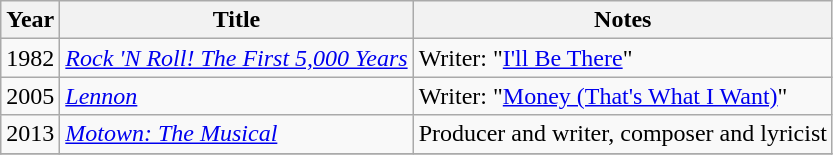<table class="wikitable">
<tr align="center">
<th>Year</th>
<th>Title</th>
<th>Notes</th>
</tr>
<tr>
<td>1982</td>
<td><em><a href='#'>Rock 'N Roll! The First 5,000 Years</a></em></td>
<td>Writer: "<a href='#'>I'll Be There</a>"</td>
</tr>
<tr>
<td>2005</td>
<td><em><a href='#'>Lennon</a></em></td>
<td>Writer: "<a href='#'>Money (That's What I Want)</a>"</td>
</tr>
<tr>
<td>2013</td>
<td><em><a href='#'>Motown: The Musical</a></em></td>
<td>Producer and writer, composer and lyricist</td>
</tr>
<tr>
</tr>
</table>
